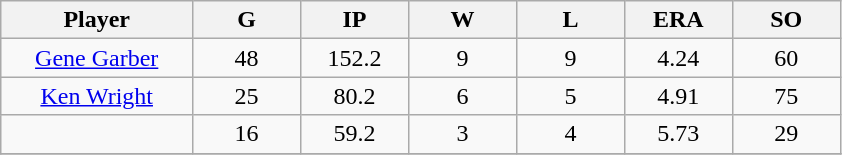<table class="wikitable sortable">
<tr>
<th bgcolor="#DDDDFF" width="16%">Player</th>
<th bgcolor="#DDDDFF" width="9%">G</th>
<th bgcolor="#DDDDFF" width="9%">IP</th>
<th bgcolor="#DDDDFF" width="9%">W</th>
<th bgcolor="#DDDDFF" width="9%">L</th>
<th bgcolor="#DDDDFF" width="9%">ERA</th>
<th bgcolor="#DDDDFF" width="9%">SO</th>
</tr>
<tr align="center">
<td><a href='#'>Gene Garber</a></td>
<td>48</td>
<td>152.2</td>
<td>9</td>
<td>9</td>
<td>4.24</td>
<td>60</td>
</tr>
<tr align=center>
<td><a href='#'>Ken Wright</a></td>
<td>25</td>
<td>80.2</td>
<td>6</td>
<td>5</td>
<td>4.91</td>
<td>75</td>
</tr>
<tr align=center>
<td></td>
<td>16</td>
<td>59.2</td>
<td>3</td>
<td>4</td>
<td>5.73</td>
<td>29</td>
</tr>
<tr align="center">
</tr>
</table>
